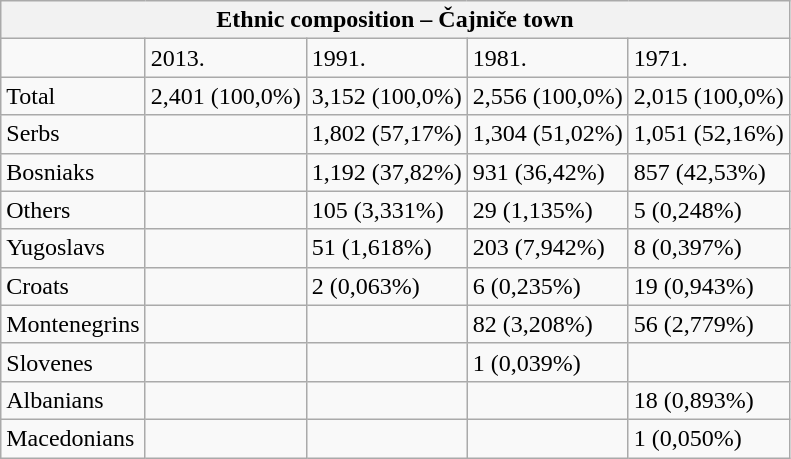<table class="wikitable">
<tr>
<th colspan="8">Ethnic composition – Čajniče town</th>
</tr>
<tr>
<td></td>
<td>2013.</td>
<td>1991.</td>
<td>1981.</td>
<td>1971.</td>
</tr>
<tr>
<td>Total</td>
<td>2,401 (100,0%)</td>
<td>3,152 (100,0%)</td>
<td>2,556 (100,0%)</td>
<td>2,015 (100,0%)</td>
</tr>
<tr>
<td>Serbs</td>
<td></td>
<td>1,802 (57,17%)</td>
<td>1,304 (51,02%)</td>
<td>1,051 (52,16%)</td>
</tr>
<tr>
<td>Bosniaks</td>
<td></td>
<td>1,192 (37,82%)</td>
<td>931 (36,42%)</td>
<td>857 (42,53%)</td>
</tr>
<tr>
<td>Others</td>
<td></td>
<td>105 (3,331%)</td>
<td>29 (1,135%)</td>
<td>5 (0,248%)</td>
</tr>
<tr>
<td>Yugoslavs</td>
<td></td>
<td>51 (1,618%)</td>
<td>203 (7,942%)</td>
<td>8 (0,397%)</td>
</tr>
<tr>
<td>Croats</td>
<td></td>
<td>2 (0,063%)</td>
<td>6 (0,235%)</td>
<td>19 (0,943%)</td>
</tr>
<tr>
<td>Montenegrins</td>
<td></td>
<td></td>
<td>82 (3,208%)</td>
<td>56 (2,779%)</td>
</tr>
<tr>
<td>Slovenes</td>
<td></td>
<td></td>
<td>1 (0,039%)</td>
<td></td>
</tr>
<tr>
<td>Albanians</td>
<td></td>
<td></td>
<td></td>
<td>18 (0,893%)</td>
</tr>
<tr>
<td>Macedonians</td>
<td></td>
<td></td>
<td></td>
<td>1 (0,050%)</td>
</tr>
</table>
